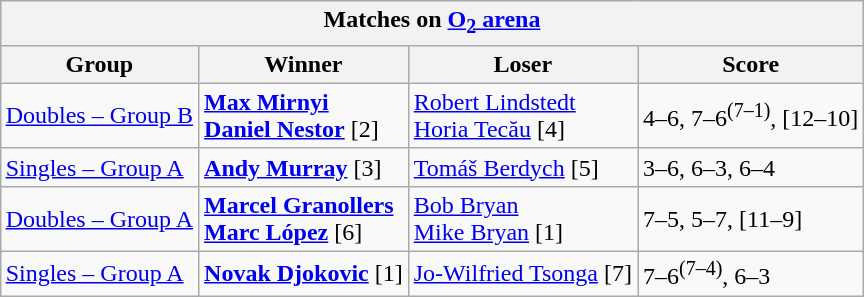<table class="wikitable collapsible uncollapsed" style="margin: 1em auto;" border=1>
<tr>
<th colspan=4><strong>Matches on <a href='#'>O<sub>2</sub> arena</a></strong></th>
</tr>
<tr>
<th>Group</th>
<th>Winner</th>
<th>Loser</th>
<th>Score</th>
</tr>
<tr>
<td><a href='#'>Doubles – Group B</a></td>
<td> <strong><a href='#'>Max Mirnyi</a></strong> <br>  <strong><a href='#'>Daniel Nestor</a></strong> [2]</td>
<td> <a href='#'>Robert Lindstedt</a> <br>  <a href='#'>Horia Tecău</a> [4]</td>
<td>4–6, 7–6<sup>(7–1)</sup>, [12–10]</td>
</tr>
<tr>
<td><a href='#'>Singles – Group A</a></td>
<td> <strong><a href='#'>Andy Murray</a></strong> [3]</td>
<td> <a href='#'>Tomáš Berdych</a> [5]</td>
<td>3–6, 6–3, 6–4</td>
</tr>
<tr>
<td><a href='#'>Doubles – Group A</a></td>
<td> <strong><a href='#'>Marcel Granollers</a></strong> <br>  <strong><a href='#'>Marc López</a></strong> [6]</td>
<td> <a href='#'>Bob Bryan</a> <br>  <a href='#'>Mike Bryan</a> [1]</td>
<td>7–5, 5–7, [11–9]</td>
</tr>
<tr>
<td><a href='#'>Singles – Group A</a></td>
<td> <strong><a href='#'>Novak Djokovic</a></strong> [1]</td>
<td> <a href='#'>Jo-Wilfried Tsonga</a> [7]</td>
<td>7–6<sup>(7–4)</sup>, 6–3</td>
</tr>
</table>
